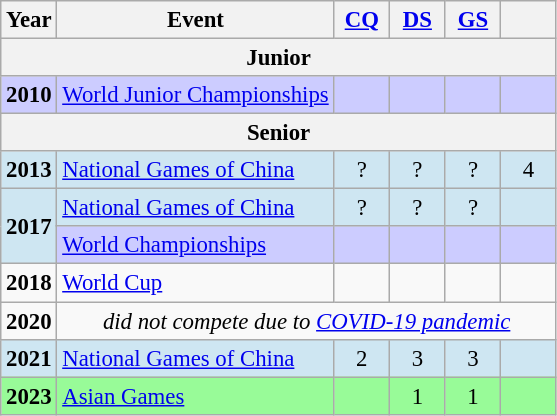<table class="wikitable" style="text-align:center; font-size:95%;">
<tr>
<th align="center">Year</th>
<th align="center">Event</th>
<th style="width:30px;"><a href='#'>CQ</a></th>
<th style="width:30px;"><a href='#'>DS</a></th>
<th style="width:30px;"><a href='#'>GS</a></th>
<th style="width:30px;"></th>
</tr>
<tr>
<th colspan="6"><strong>Junior</strong></th>
</tr>
<tr style="background:#ccf;">
<td><strong>2010</strong></td>
<td align="left"><a href='#'>World Junior Championships</a></td>
<td></td>
<td></td>
<td></td>
<td></td>
</tr>
<tr>
<th colspan="6"><strong>Senior</strong></th>
</tr>
<tr style="background:#CEE6F2;">
<td><strong>2013</strong></td>
<td style="background:#CEE6F2;" align="left"><a href='#'>National Games of China</a></td>
<td>?</td>
<td>?</td>
<td>?</td>
<td>4</td>
</tr>
<tr style="background:#CEE6F2;">
<td style="background:#CEE6F2;" rowspan="2"><strong>2017</strong></td>
<td align="left"><a href='#'>National Games of China</a></td>
<td>?</td>
<td>?</td>
<td>?</td>
<td></td>
</tr>
<tr style="background:#ccf;">
<td align="left"><a href='#'>World Championships</a></td>
<td></td>
<td></td>
<td></td>
<td></td>
</tr>
<tr>
<td><strong>2018</strong></td>
<td align="left"><a href='#'>World Cup</a></td>
<td></td>
<td></td>
<td></td>
<td></td>
</tr>
<tr>
<td><strong>2020</strong></td>
<td colspan="5"><em>did not compete due to <a href='#'>COVID-19 pandemic</a></em></td>
</tr>
<tr style="background:#CEE6F2;">
<td><strong>2021</strong></td>
<td style="background:#CEE6F2;" align="left"><a href='#'>National Games of China</a></td>
<td>2</td>
<td>3</td>
<td>3</td>
<td></td>
</tr>
<tr style="background:#98fb98">
<td><strong>2023</strong></td>
<td align="left"><a href='#'>Asian Games</a></td>
<td></td>
<td>1</td>
<td>1</td>
<td></td>
</tr>
</table>
